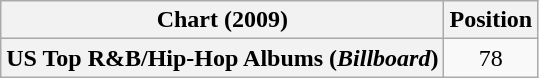<table class="wikitable plainrowheaders" style="text-align:center;">
<tr>
<th scope="col">Chart (2009)</th>
<th scope="col">Position</th>
</tr>
<tr>
<th scope="row">US Top R&B/Hip-Hop Albums (<em>Billboard</em>)</th>
<td>78</td>
</tr>
</table>
